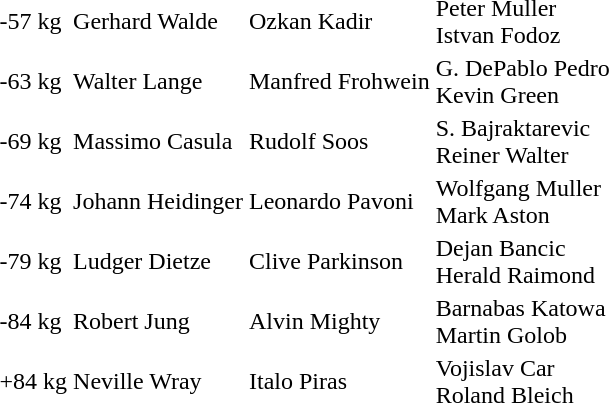<table>
<tr>
<td>-57 kg</td>
<td>Gerhard Walde </td>
<td>Ozkan Kadir </td>
<td>Peter Muller <br>Istvan Fodoz </td>
</tr>
<tr>
<td>-63 kg</td>
<td>Walter Lange </td>
<td>Manfred Frohwein </td>
<td>G. DePablo Pedro <br>Kevin Green </td>
</tr>
<tr>
<td>-69 kg</td>
<td>Massimo Casula </td>
<td>Rudolf Soos </td>
<td>S. Bajraktarevic <br>Reiner Walter </td>
</tr>
<tr>
<td>-74 kg</td>
<td>Johann Heidinger </td>
<td>Leonardo Pavoni </td>
<td>Wolfgang Muller <br>Mark Aston </td>
</tr>
<tr>
<td>-79 kg</td>
<td>Ludger Dietze </td>
<td>Clive Parkinson </td>
<td>Dejan Bancic <br>Herald Raimond </td>
</tr>
<tr>
<td>-84 kg</td>
<td>Robert Jung </td>
<td>Alvin Mighty </td>
<td>Barnabas Katowa <br>Martin Golob </td>
</tr>
<tr>
<td>+84 kg</td>
<td>Neville Wray </td>
<td>Italo Piras </td>
<td>Vojislav Car <br>Roland Bleich </td>
</tr>
<tr>
</tr>
</table>
